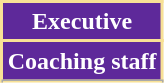<table class="wikitable">
<tr>
<th colspan="2" style="background:#5E299A; color:white; border:2px solid #F8E196;" scope="col">Executive</th>
</tr>
<tr>
</tr>
<tr>
</tr>
<tr>
</tr>
<tr>
</tr>
<tr>
</tr>
<tr>
</tr>
<tr>
<th colspan="2" style="background:#5E299A; color:white; border:2px solid #F8E196;" scope="col">Coaching staff</th>
</tr>
<tr>
</tr>
<tr>
</tr>
<tr>
</tr>
<tr>
</tr>
<tr>
</tr>
<tr>
</tr>
</table>
